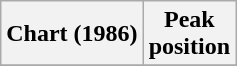<table class="wikitable">
<tr>
<th>Chart (1986)</th>
<th>Peak<br>position</th>
</tr>
<tr>
</tr>
</table>
